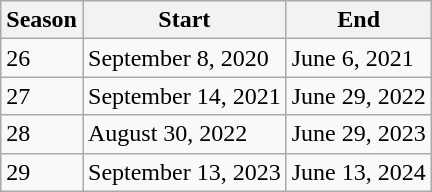<table class="wikitable">
<tr>
<th>Season</th>
<th>Start</th>
<th>End</th>
</tr>
<tr>
<td>26</td>
<td>September 8, 2020</td>
<td>June 6, 2021</td>
</tr>
<tr>
<td>27</td>
<td>September 14, 2021</td>
<td>June 29, 2022</td>
</tr>
<tr>
<td>28</td>
<td>August 30, 2022</td>
<td>June 29, 2023</td>
</tr>
<tr>
<td>29</td>
<td>September 13, 2023</td>
<td>June 13, 2024</td>
</tr>
</table>
